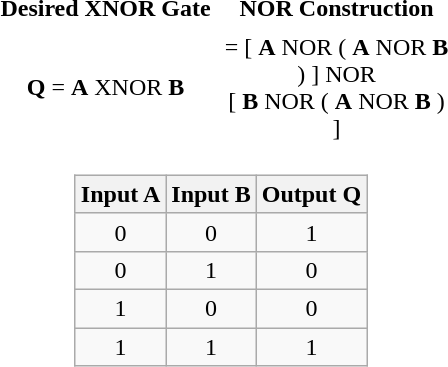<table style="margin:auto; text-align:center;">
<tr>
<th width=150>Desired XNOR Gate</th>
<th width=150>NOR Construction</th>
</tr>
<tr>
<td></td>
<td></td>
</tr>
<tr class="nowrap">
<td><strong>Q</strong>  =  <strong>A</strong> XNOR <strong>B</strong></td>
<td>= [ <strong>A</strong> NOR ( <strong>A</strong> NOR <strong>B</strong> ) ] NOR<br> [ <strong>B</strong> NOR ( <strong>A</strong> NOR <strong>B</strong> ) ]</td>
</tr>
<tr>
<td colspan=2 align=center><br><table class="wikitable"  style="text-align:center; margin:auto;">
<tr>
<th>Input A</th>
<th>Input B</th>
<th>Output Q</th>
</tr>
<tr>
<td>0</td>
<td>0</td>
<td>1</td>
</tr>
<tr 625656>
<td>0</td>
<td>1</td>
<td>0</td>
</tr>
<tr>
<td>1</td>
<td>0</td>
<td>0</td>
</tr>
<tr>
<td>1</td>
<td>1</td>
<td>1</td>
</tr>
</table>
</td>
</tr>
</table>
